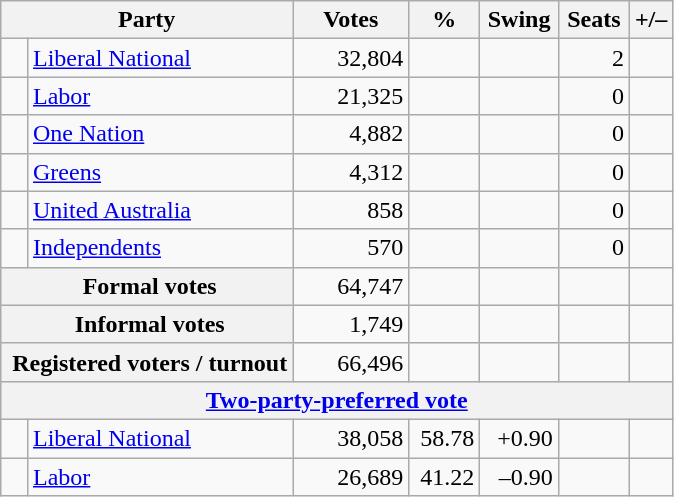<table class="wikitable" style="text-align:right;  margin-bottom:0">
<tr>
<th style="width:10px" colspan=3>Party</th>
<th style="width:70px;">Votes</th>
<th style="width:40px;">%</th>
<th style="width:45px;">Swing</th>
<th style="width:40px;">Seats</th>
<th>+/–</th>
</tr>
<tr>
<td> </td>
<td style="text-align:left;" colspan="2"><a href='#'>Liberal National</a></td>
<td>32,804</td>
<td></td>
<td></td>
<td>2</td>
<td></td>
</tr>
<tr>
<td> </td>
<td style="text-align:left;" colspan="2"><a href='#'>Labor</a></td>
<td>21,325</td>
<td></td>
<td></td>
<td>0</td>
<td></td>
</tr>
<tr>
<td> </td>
<td style="text-align:left;" colspan="2"><a href='#'>One Nation</a></td>
<td>4,882</td>
<td></td>
<td></td>
<td>0</td>
<td></td>
</tr>
<tr>
<td> </td>
<td style="text-align:left;" colspan="2"><a href='#'>Greens</a></td>
<td>4,312</td>
<td></td>
<td></td>
<td>0</td>
<td></td>
</tr>
<tr>
<td> </td>
<td style="text-align:left;" colspan="2"><a href='#'>United Australia</a></td>
<td>858</td>
<td></td>
<td></td>
<td>0</td>
<td></td>
</tr>
<tr>
<td> </td>
<td colspan="2" style="text-align:left;"><a href='#'>Independents</a></td>
<td>570</td>
<td></td>
<td></td>
<td>0</td>
<td></td>
</tr>
<tr>
<th colspan="3" rowspan="1"> Formal votes</th>
<td>64,747</td>
<td></td>
<td></td>
<td></td>
<td></td>
</tr>
<tr>
<th colspan="3" rowspan="1"> Informal votes</th>
<td>1,749</td>
<td></td>
<td></td>
<td></td>
<td></td>
</tr>
<tr>
<th colspan="3" rowspan="1"> <strong>Registered voters / turnout </strong></th>
<td>66,496</td>
<td></td>
<td></td>
<td></td>
<td></td>
</tr>
<tr>
<th colspan="8"><a href='#'>Two-party-preferred vote</a></th>
</tr>
<tr>
<td></td>
<td style="text-align:left;" colspan="2"><a href='#'>Liberal National</a></td>
<td>38,058</td>
<td>58.78</td>
<td>+0.90</td>
<td></td>
<td></td>
</tr>
<tr>
<td></td>
<td style="text-align:left;" colspan="2"><a href='#'>Labor</a></td>
<td>26,689</td>
<td>41.22</td>
<td>–0.90</td>
<td></td>
<td></td>
</tr>
</table>
